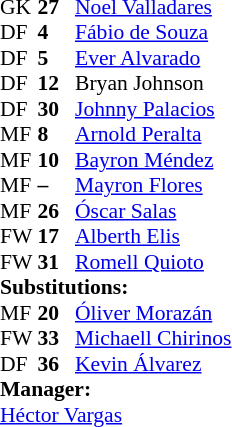<table style = "font-size: 90%" cellspacing = "0" cellpadding = "0">
<tr>
<td colspan = 4></td>
</tr>
<tr>
<th style="width:25px;"></th>
<th style="width:25px;"></th>
</tr>
<tr>
<td>GK</td>
<td><strong>27</strong></td>
<td> <a href='#'>Noel Valladares</a></td>
</tr>
<tr>
<td>DF</td>
<td><strong>4</strong></td>
<td> <a href='#'>Fábio de Souza</a></td>
</tr>
<tr>
<td>DF</td>
<td><strong>5</strong></td>
<td> <a href='#'>Ever Alvarado</a></td>
</tr>
<tr>
<td>DF</td>
<td><strong>12</strong></td>
<td> Bryan Johnson</td>
<td></td>
<td></td>
</tr>
<tr>
<td>DF</td>
<td><strong>30</strong></td>
<td> <a href='#'>Johnny Palacios</a></td>
<td></td>
<td></td>
</tr>
<tr>
<td>MF</td>
<td><strong>8</strong></td>
<td> <a href='#'>Arnold Peralta</a></td>
<td></td>
<td></td>
</tr>
<tr>
<td>MF</td>
<td><strong>10</strong></td>
<td> <a href='#'>Bayron Méndez</a></td>
</tr>
<tr>
<td>MF</td>
<td><strong>–</strong></td>
<td> <a href='#'>Mayron Flores</a></td>
<td></td>
<td></td>
<td></td>
<td></td>
</tr>
<tr>
<td>MF</td>
<td><strong>26</strong></td>
<td> <a href='#'>Óscar Salas</a></td>
</tr>
<tr>
<td>FW</td>
<td><strong>17</strong></td>
<td> <a href='#'>Alberth Elis</a></td>
</tr>
<tr>
<td>FW</td>
<td><strong>31</strong></td>
<td> <a href='#'>Romell Quioto</a></td>
<td></td>
<td></td>
<td></td>
<td></td>
</tr>
<tr>
<td colspan = 3><strong>Substitutions:</strong></td>
</tr>
<tr>
<td>MF</td>
<td><strong>20</strong></td>
<td> <a href='#'>Óliver Morazán</a></td>
<td></td>
<td></td>
</tr>
<tr>
<td>FW</td>
<td><strong>33</strong></td>
<td> <a href='#'>Michaell Chirinos</a></td>
<td></td>
<td></td>
<td></td>
<td></td>
</tr>
<tr>
<td>DF</td>
<td><strong>36</strong></td>
<td> <a href='#'>Kevin Álvarez</a></td>
<td></td>
<td></td>
</tr>
<tr>
<td colspan = 3><strong>Manager:</strong></td>
</tr>
<tr>
<td colspan = 3> <a href='#'>Héctor Vargas</a></td>
</tr>
</table>
